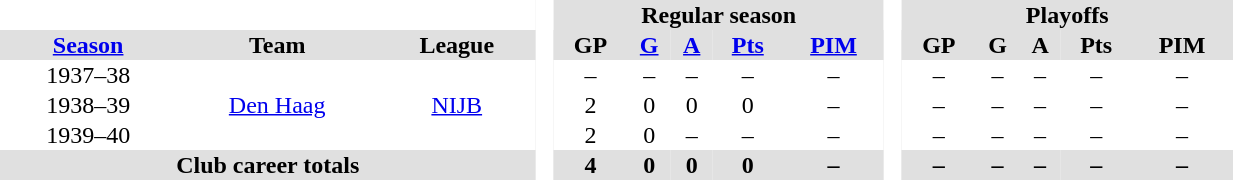<table BORDER="0" CELLPADDING="1" CELLSPACING="0" width="65%" style="text-align:center">
<tr bgcolor="#e0e0e0">
<th colspan="3" bgcolor="#ffffff"> </th>
<th rowspan="99" bgcolor="#ffffff"> </th>
<th colspan="5">Regular season</th>
<th rowspan="99" bgcolor="#ffffff"> </th>
<th colspan="5">Playoffs</th>
</tr>
<tr bgcolor="#e0e0e0">
<th><a href='#'>Season</a></th>
<th>Team</th>
<th>League</th>
<th>GP</th>
<th><a href='#'>G</a></th>
<th><a href='#'>A</a></th>
<th><a href='#'>Pts</a></th>
<th><a href='#'>PIM</a></th>
<th>GP</th>
<th>G</th>
<th>A</th>
<th>Pts</th>
<th>PIM</th>
</tr>
<tr ALIGN="center">
<td>1937–38</td>
<td rowspan="3"><a href='#'>Den Haag</a></td>
<td rowspan="3"><a href='#'>NIJB</a></td>
<td>–</td>
<td>–</td>
<td>–</td>
<td>–</td>
<td>–</td>
<td>–</td>
<td>–</td>
<td>–</td>
<td>–</td>
<td>–</td>
</tr>
<tr>
<td>1938–39</td>
<td>2</td>
<td>0</td>
<td>0</td>
<td>0</td>
<td>–</td>
<td>–</td>
<td>–</td>
<td>–</td>
<td>–</td>
<td>–</td>
</tr>
<tr>
<td>1939–40</td>
<td>2</td>
<td>0</td>
<td>–</td>
<td>–</td>
<td>–</td>
<td>–</td>
<td>–</td>
<td>–</td>
<td>–</td>
<td>–</td>
</tr>
<tr ALIGN="center" bgcolor="#e0e0e0">
<th colspan="3" align="center">Club career totals</th>
<th>4</th>
<th>0</th>
<th>0</th>
<th>0</th>
<th>–</th>
<th>–</th>
<th>–</th>
<th>–</th>
<th>–</th>
<th>–</th>
</tr>
</table>
